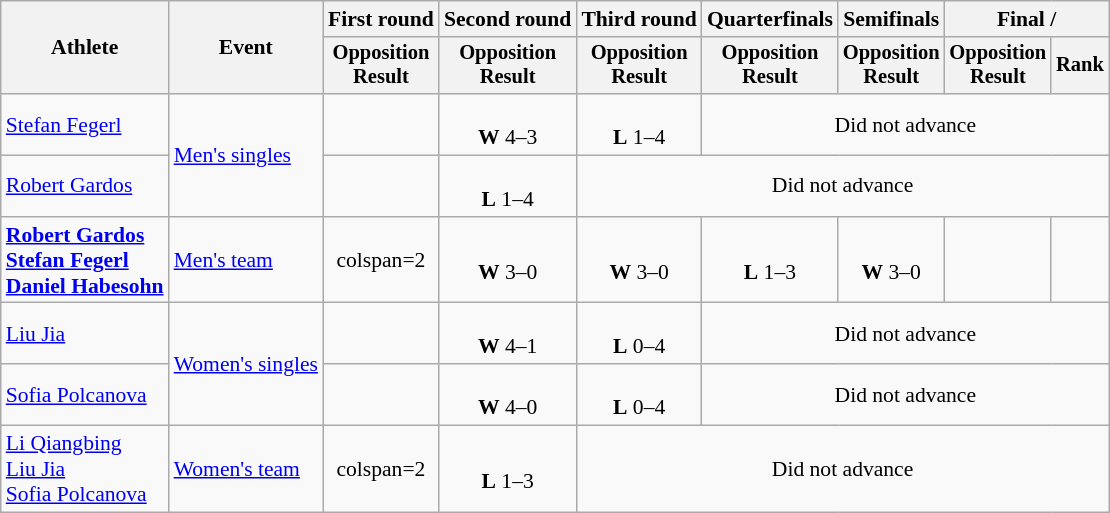<table class="wikitable" style="font-size:90%">
<tr>
<th rowspan="2">Athlete</th>
<th rowspan="2">Event</th>
<th>First round</th>
<th>Second round</th>
<th>Third round</th>
<th>Quarterfinals</th>
<th>Semifinals</th>
<th colspan=2>Final / </th>
</tr>
<tr style="font-size:95%">
<th>Opposition<br>Result</th>
<th>Opposition<br>Result</th>
<th>Opposition<br>Result</th>
<th>Opposition<br>Result</th>
<th>Opposition<br>Result</th>
<th>Opposition<br>Result</th>
<th>Rank</th>
</tr>
<tr align=center>
<td align=left><a href='#'>Stefan Fegerl</a></td>
<td align=left rowspan=2><a href='#'>Men's singles</a></td>
<td></td>
<td><br><strong>W</strong> 4–3</td>
<td><br><strong>L</strong> 1–4</td>
<td colspan=5>Did not advance</td>
</tr>
<tr align=center>
<td align=left><a href='#'>Robert Gardos</a></td>
<td></td>
<td><br><strong>L</strong> 1–4</td>
<td colspan=6>Did not advance</td>
</tr>
<tr align=center>
<td align=left><strong><a href='#'>Robert Gardos</a><br><a href='#'>Stefan Fegerl</a><br><a href='#'>Daniel Habesohn</a></strong></td>
<td align=left><a href='#'>Men's team</a></td>
<td>colspan=2 </td>
<td><br><strong>W</strong> 3–0</td>
<td><br><strong>W</strong> 3–0</td>
<td><br><strong>L</strong> 1–3</td>
<td><br><strong>W</strong> 3–0</td>
<td></td>
</tr>
<tr align=center>
<td align=left><a href='#'>Liu Jia</a></td>
<td align=left rowspan=2><a href='#'>Women's singles</a></td>
<td></td>
<td><br><strong>W</strong> 4–1</td>
<td><br><strong>L</strong> 0–4</td>
<td colspan=5>Did not advance</td>
</tr>
<tr align=center>
<td align=left><a href='#'>Sofia Polcanova</a></td>
<td></td>
<td><br><strong>W</strong> 4–0</td>
<td><br><strong>L</strong> 0–4</td>
<td colspan=5>Did not advance</td>
</tr>
<tr align=center>
<td align=left><a href='#'>Li Qiangbing</a><br><a href='#'>Liu Jia</a><br><a href='#'>Sofia Polcanova</a></td>
<td align=left><a href='#'>Women's team</a></td>
<td>colspan=2 </td>
<td><br><strong>L</strong> 1–3</td>
<td colspan=5>Did not advance</td>
</tr>
</table>
